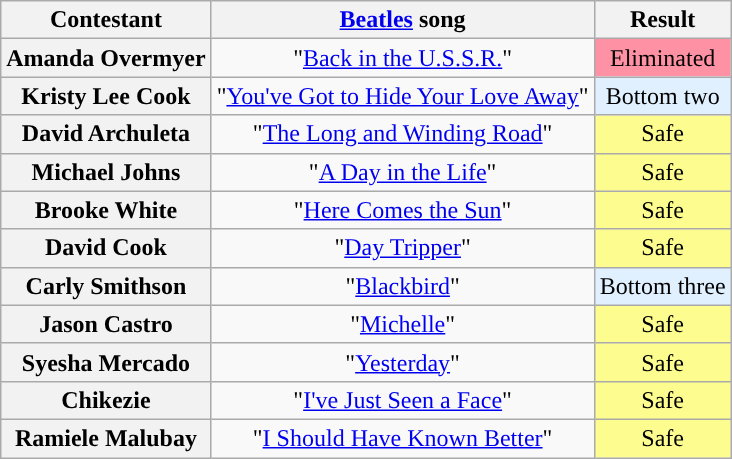<table class="wikitable unsortable" style="text-align:center;">
<tr>
<th scope="col">Contestant</th>
<th scope="col"><a href='#'>Beatles</a> song</th>
<th scope="col">Result</th>
</tr>
<tr>
<th scope="row">Amanda Overmyer</th>
<td>"<a href='#'>Back in the U.S.S.R.</a>"</td>
<td bgcolor="FF91A4">Eliminated</td>
</tr>
<tr>
<th scope="row">Kristy Lee Cook</th>
<td>"<a href='#'>You've Got to Hide Your Love Away</a>"</td>
<td bgcolor="E0F0FF">Bottom two</td>
</tr>
<tr>
<th scope="row">David Archuleta</th>
<td>"<a href='#'>The Long and Winding Road</a>"</td>
<td style="background:#FDFC8F">Safe</td>
</tr>
<tr>
<th scope="row">Michael Johns</th>
<td>"<a href='#'>A Day in the Life</a>"</td>
<td style="background:#FDFC8F">Safe</td>
</tr>
<tr>
<th scope="row">Brooke White</th>
<td>"<a href='#'>Here Comes the Sun</a>"</td>
<td style="background:#FDFC8F">Safe</td>
</tr>
<tr>
<th scope="row">David Cook</th>
<td>"<a href='#'>Day Tripper</a>"</td>
<td style="background:#FDFC8F">Safe</td>
</tr>
<tr>
<th scope="row">Carly Smithson</th>
<td>"<a href='#'>Blackbird</a>"</td>
<td bgcolor="E0F0FF">Bottom three</td>
</tr>
<tr>
<th scope="row">Jason Castro</th>
<td>"<a href='#'>Michelle</a>"</td>
<td style="background:#FDFC8F">Safe</td>
</tr>
<tr>
<th scope="row">Syesha Mercado</th>
<td>"<a href='#'>Yesterday</a>"</td>
<td style="background:#FDFC8F">Safe</td>
</tr>
<tr>
<th scope="row">Chikezie</th>
<td>"<a href='#'>I've Just Seen a Face</a>"</td>
<td style="background:#FDFC8F">Safe</td>
</tr>
<tr>
<th scope="row">Ramiele Malubay</th>
<td>"<a href='#'>I Should Have Known Better</a>"</td>
<td style="background:#FDFC8F">Safe</td>
</tr>
</table>
